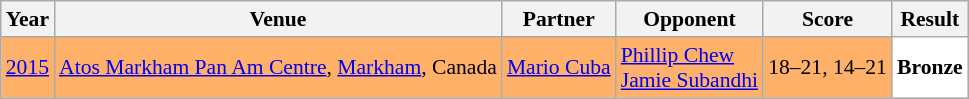<table class="sortable wikitable" style="font-size: 90%;">
<tr>
<th>Year</th>
<th>Venue</th>
<th>Partner</th>
<th>Opponent</th>
<th>Score</th>
<th>Result</th>
</tr>
<tr style="background:#FFB069">
<td align="center"><a href='#'>2015</a></td>
<td align="left"><a href='#'>Atos Markham Pan Am Centre</a>, <a href='#'>Markham</a>, Canada</td>
<td align="left"> <a href='#'>Mario Cuba</a></td>
<td align="left"> <a href='#'>Phillip Chew</a><br> <a href='#'>Jamie Subandhi</a></td>
<td align="left">18–21, 14–21</td>
<td style="text-align:left; background:white"> <strong>Bronze</strong></td>
</tr>
</table>
